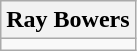<table class="wikitable">
<tr>
<th>Ray Bowers</th>
</tr>
<tr style="vertical-align: top;">
<td></td>
</tr>
</table>
